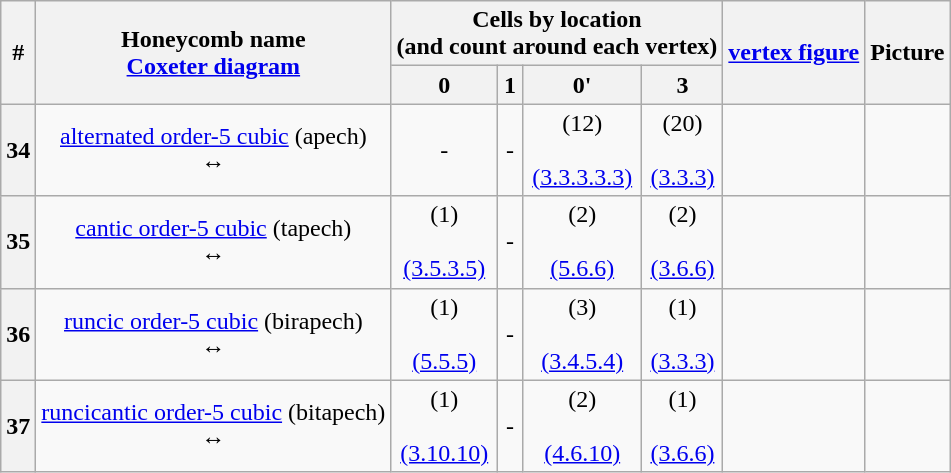<table class="wikitable">
<tr>
<th rowspan=2>#</th>
<th rowspan=2>Honeycomb name<br><a href='#'>Coxeter diagram</a></th>
<th colspan=4>Cells by location<br>(and count around each vertex)</th>
<th rowspan=2><a href='#'>vertex figure</a></th>
<th rowspan=2>Picture</th>
</tr>
<tr>
<th>0<br></th>
<th>1<br></th>
<th>0'<br></th>
<th>3<br></th>
</tr>
<tr align=center>
<th>34</th>
<td><a href='#'>alternated order-5 cubic</a> (apech)<br> ↔ </td>
<td>-</td>
<td>-</td>
<td>(12)<br><br><a href='#'>(3.3.3.3.3)</a></td>
<td>(20)<br><br><a href='#'>(3.3.3)</a></td>
<td></td>
<td></td>
</tr>
<tr align=center>
<th>35</th>
<td><a href='#'>cantic order-5 cubic</a> (tapech)<br> ↔ </td>
<td>(1)<br><br><a href='#'>(3.5.3.5)</a></td>
<td>-</td>
<td>(2)<br><br><a href='#'>(5.6.6)</a></td>
<td>(2)<br><br><a href='#'>(3.6.6)</a></td>
<td></td>
<td></td>
</tr>
<tr align=center>
<th>36</th>
<td><a href='#'>runcic order-5 cubic</a> (birapech)<br> ↔ </td>
<td>(1)<br><br><a href='#'>(5.5.5)</a></td>
<td>-</td>
<td>(3)<br><br><a href='#'>(3.4.5.4)</a></td>
<td>(1)<br><br><a href='#'>(3.3.3)</a></td>
<td></td>
<td></td>
</tr>
<tr align=center>
<th>37</th>
<td><a href='#'>runcicantic order-5 cubic</a> (bitapech)<br> ↔ </td>
<td>(1)<br><br><a href='#'>(3.10.10)</a></td>
<td>-</td>
<td>(2)<br><br><a href='#'>(4.6.10)</a></td>
<td>(1)<br><br><a href='#'>(3.6.6)</a></td>
<td></td>
<td></td>
</tr>
</table>
